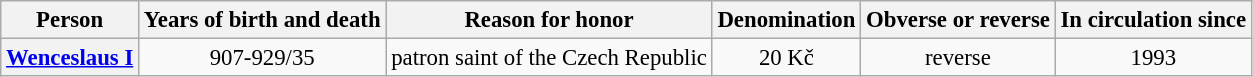<table class="wikitable" style="font-size:95%; text-align:center;">
<tr>
<th>Person</th>
<th>Years of birth and death</th>
<th>Reason for honor</th>
<th>Denomination</th>
<th>Obverse or reverse</th>
<th>In circulation since</th>
</tr>
<tr>
<th><a href='#'>Wenceslaus I</a></th>
<td>907-929/35</td>
<td>patron saint of the Czech Republic</td>
<td>20 Kč</td>
<td>reverse</td>
<td>1993</td>
</tr>
</table>
